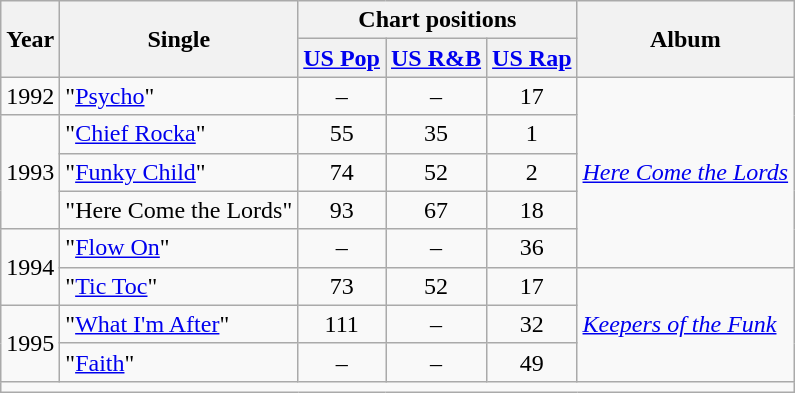<table class="wikitable">
<tr>
<th rowspan="2">Year</th>
<th rowspan="2">Single</th>
<th colspan="3">Chart positions</th>
<th rowspan="2">Album</th>
</tr>
<tr>
<th><a href='#'>US Pop</a></th>
<th><a href='#'>US R&B</a></th>
<th><a href='#'>US Rap</a></th>
</tr>
<tr>
<td align="center" rowspan="1">1992</td>
<td>"<a href='#'>Psycho</a>"</td>
<td align="center">–</td>
<td align="center">–</td>
<td align="center">17</td>
<td rowspan="5"><em><a href='#'>Here Come the Lords</a></em></td>
</tr>
<tr>
<td align="center" rowspan="3">1993</td>
<td>"<a href='#'>Chief Rocka</a>"</td>
<td align="center">55</td>
<td align="center">35</td>
<td align="center">1</td>
</tr>
<tr>
<td>"<a href='#'>Funky Child</a>"</td>
<td align="center">74</td>
<td align="center">52</td>
<td align="center">2</td>
</tr>
<tr>
<td>"Here Come the Lords"</td>
<td align="center">93</td>
<td align="center">67</td>
<td align="center">18</td>
</tr>
<tr>
<td align="center" rowspan="2">1994</td>
<td>"<a href='#'>Flow On</a>"</td>
<td align="center">–</td>
<td align="center">–</td>
<td align="center">36</td>
</tr>
<tr>
<td>"<a href='#'>Tic Toc</a>"</td>
<td align="center">73</td>
<td align="center">52</td>
<td align="center">17</td>
<td rowspan="3"><em><a href='#'>Keepers of the Funk</a></em></td>
</tr>
<tr>
<td align="center" rowspan="2">1995</td>
<td>"<a href='#'>What I'm After</a>"</td>
<td align="center">111</td>
<td align="center">–</td>
<td align="center">32</td>
</tr>
<tr>
<td>"<a href='#'>Faith</a>"</td>
<td align="center">–</td>
<td align="center">–</td>
<td align="center">49</td>
</tr>
<tr>
<td colspan="10" style="text-align:center;"></td>
</tr>
</table>
